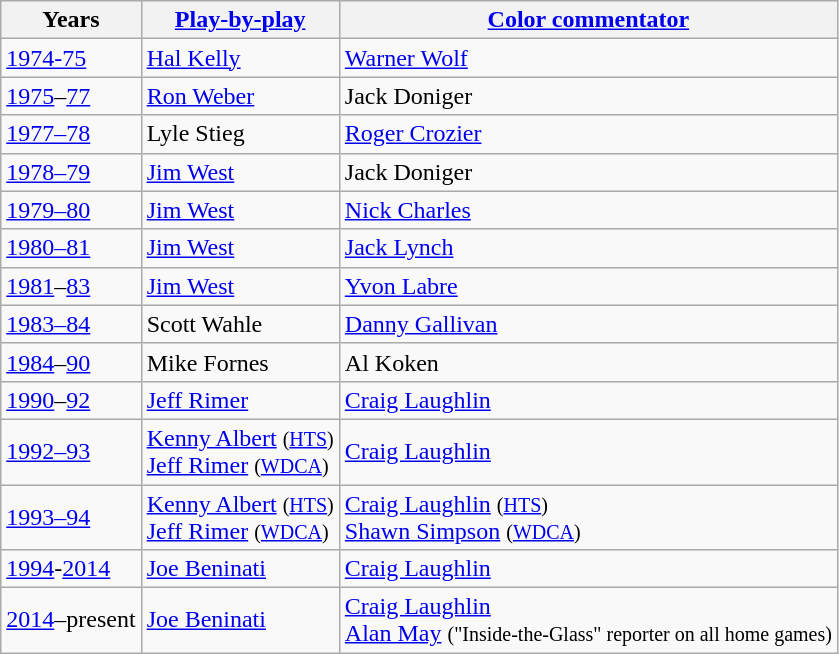<table class="wikitable">
<tr>
<th>Years</th>
<th><a href='#'>Play-by-play</a></th>
<th><a href='#'>Color commentator</a></th>
</tr>
<tr>
<td><a href='#'>1974-75</a></td>
<td><a href='#'>Hal Kelly</a></td>
<td><a href='#'>Warner Wolf</a></td>
</tr>
<tr>
<td><a href='#'>1975</a>–<a href='#'>77</a></td>
<td><a href='#'>Ron Weber</a></td>
<td>Jack Doniger</td>
</tr>
<tr>
<td><a href='#'>1977–78</a></td>
<td>Lyle Stieg</td>
<td><a href='#'>Roger Crozier</a></td>
</tr>
<tr>
<td><a href='#'>1978–79</a></td>
<td><a href='#'>Jim West</a></td>
<td>Jack Doniger</td>
</tr>
<tr>
<td><a href='#'>1979–80</a></td>
<td><a href='#'>Jim West</a></td>
<td><a href='#'>Nick Charles</a></td>
</tr>
<tr>
<td><a href='#'>1980–81</a></td>
<td><a href='#'>Jim West</a></td>
<td><a href='#'>Jack Lynch</a></td>
</tr>
<tr>
<td><a href='#'>1981</a>–<a href='#'>83</a></td>
<td><a href='#'>Jim West</a></td>
<td><a href='#'>Yvon Labre</a></td>
</tr>
<tr>
<td><a href='#'>1983–84</a></td>
<td>Scott Wahle</td>
<td><a href='#'>Danny Gallivan</a></td>
</tr>
<tr>
<td><a href='#'>1984</a>–<a href='#'>90</a></td>
<td>Mike Fornes</td>
<td>Al Koken</td>
</tr>
<tr>
<td><a href='#'>1990</a>–<a href='#'>92</a></td>
<td><a href='#'>Jeff Rimer</a></td>
<td><a href='#'>Craig Laughlin</a></td>
</tr>
<tr>
<td><a href='#'>1992–93</a></td>
<td><a href='#'>Kenny Albert</a> <small>(<a href='#'>HTS</a>)</small><br><a href='#'>Jeff Rimer</a> <small>(<a href='#'>WDCA</a>)</small></td>
<td><a href='#'>Craig Laughlin</a></td>
</tr>
<tr>
<td><a href='#'>1993–94</a></td>
<td><a href='#'>Kenny Albert</a> <small>(<a href='#'>HTS</a>)</small><br><a href='#'>Jeff Rimer</a> <small>(<a href='#'>WDCA</a>)</small></td>
<td><a href='#'>Craig Laughlin</a> <small>(<a href='#'>HTS</a>)</small><br><a href='#'>Shawn Simpson</a> <small>(<a href='#'>WDCA</a>)</small></td>
</tr>
<tr>
<td><a href='#'>1994</a>-<a href='#'>2014</a></td>
<td><a href='#'>Joe Beninati</a></td>
<td><a href='#'>Craig Laughlin</a></td>
</tr>
<tr>
<td><a href='#'>2014</a>–present</td>
<td><a href='#'>Joe Beninati</a></td>
<td><a href='#'>Craig Laughlin</a><br><a href='#'>Alan May</a> <small>("Inside-the-Glass" reporter on all home games)</small></td>
</tr>
</table>
